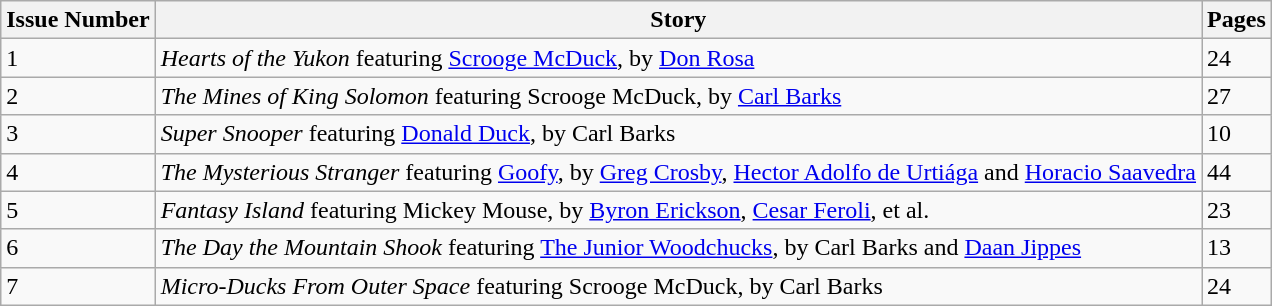<table class="wikitable">
<tr>
<th>Issue Number</th>
<th>Story</th>
<th>Pages</th>
</tr>
<tr>
<td>1</td>
<td><em>Hearts of the Yukon</em> featuring <a href='#'>Scrooge McDuck</a>, by <a href='#'>Don Rosa</a></td>
<td>24</td>
</tr>
<tr>
<td>2</td>
<td><em>The Mines of King Solomon</em> featuring Scrooge McDuck, by <a href='#'>Carl Barks</a></td>
<td>27</td>
</tr>
<tr>
<td>3</td>
<td><em>Super Snooper</em> featuring <a href='#'>Donald Duck</a>, by Carl Barks</td>
<td>10</td>
</tr>
<tr>
<td>4</td>
<td><em>The Mysterious Stranger</em> featuring <a href='#'>Goofy</a>, by <a href='#'>Greg Crosby</a>, <a href='#'>Hector Adolfo de Urtiága</a> and <a href='#'>Horacio Saavedra</a></td>
<td>44</td>
</tr>
<tr>
<td>5</td>
<td><em>Fantasy Island</em> featuring Mickey Mouse, by <a href='#'>Byron Erickson</a>, <a href='#'>Cesar Feroli</a>, et al.</td>
<td>23</td>
</tr>
<tr>
<td>6</td>
<td><em>The Day the Mountain Shook</em> featuring <a href='#'>The Junior Woodchucks</a>, by Carl Barks and <a href='#'>Daan Jippes</a></td>
<td>13</td>
</tr>
<tr>
<td>7</td>
<td><em>Micro-Ducks From Outer Space</em> featuring Scrooge McDuck, by Carl Barks</td>
<td>24</td>
</tr>
</table>
